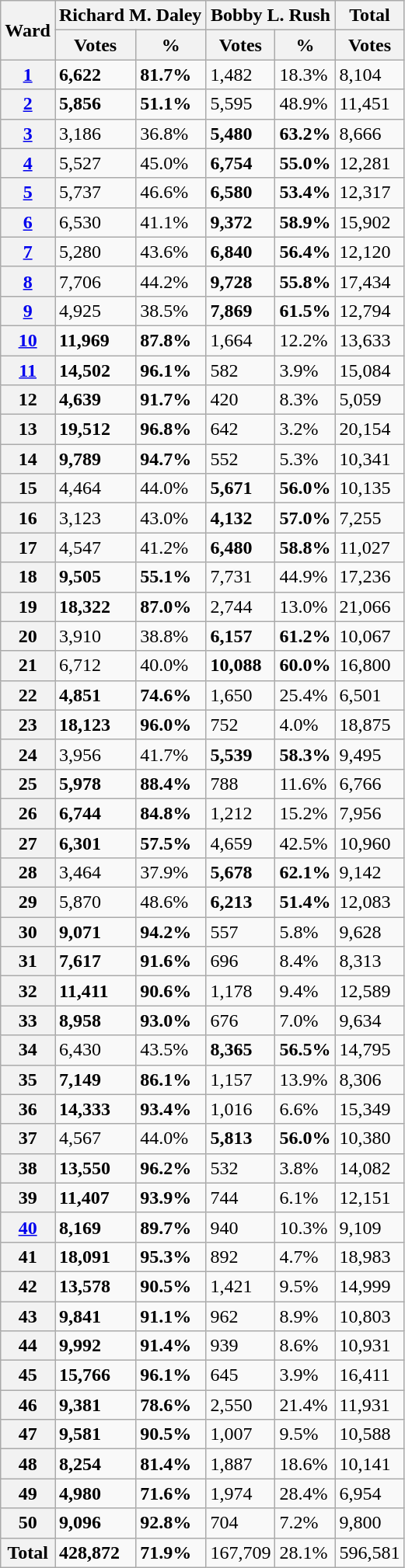<table class="wikitable collapsible collapsed sortable">
<tr>
<th rowspan=2>Ward</th>
<th colspan=2>Richard M. Daley</th>
<th colspan=2>Bobby L. Rush</th>
<th>Total</th>
</tr>
<tr>
<th>Votes</th>
<th>%</th>
<th>Votes</th>
<th>%</th>
<th>Votes</th>
</tr>
<tr>
<th><a href='#'>1</a></th>
<td><strong>6,622</strong></td>
<td><strong>81.7%</strong></td>
<td>1,482</td>
<td>18.3%</td>
<td>8,104</td>
</tr>
<tr>
<th><a href='#'>2</a></th>
<td><strong>5,856</strong></td>
<td><strong>51.1%</strong></td>
<td>5,595</td>
<td>48.9%</td>
<td>11,451</td>
</tr>
<tr>
<th><a href='#'>3</a></th>
<td>3,186</td>
<td>36.8%</td>
<td><strong>5,480</strong></td>
<td><strong>63.2%</strong></td>
<td>8,666</td>
</tr>
<tr>
<th><a href='#'>4</a></th>
<td>5,527</td>
<td>45.0%</td>
<td><strong>6,754</strong></td>
<td><strong>55.0%</strong></td>
<td>12,281</td>
</tr>
<tr>
<th><a href='#'>5</a></th>
<td>5,737</td>
<td>46.6%</td>
<td><strong>6,580</strong></td>
<td><strong>53.4%</strong></td>
<td>12,317</td>
</tr>
<tr>
<th><a href='#'>6</a></th>
<td>6,530</td>
<td>41.1%</td>
<td><strong>9,372</strong></td>
<td><strong>58.9%</strong></td>
<td>15,902</td>
</tr>
<tr>
<th><a href='#'>7</a></th>
<td>5,280</td>
<td>43.6%</td>
<td><strong>6,840</strong></td>
<td><strong>56.4%</strong></td>
<td>12,120</td>
</tr>
<tr>
<th><a href='#'>8</a></th>
<td>7,706</td>
<td>44.2%</td>
<td><strong>9,728</strong></td>
<td><strong>55.8%</strong></td>
<td>17,434</td>
</tr>
<tr>
<th><a href='#'>9</a></th>
<td>4,925</td>
<td>38.5%</td>
<td><strong>7,869</strong></td>
<td><strong>61.5%</strong></td>
<td>12,794</td>
</tr>
<tr>
<th><a href='#'>10</a></th>
<td><strong>11,969</strong></td>
<td><strong>87.8%</strong></td>
<td>1,664</td>
<td>12.2%</td>
<td>13,633</td>
</tr>
<tr>
<th><a href='#'>11</a></th>
<td><strong>14,502</strong></td>
<td><strong>96.1%</strong></td>
<td>582</td>
<td>3.9%</td>
<td>15,084</td>
</tr>
<tr>
<th>12</th>
<td><strong>4,639</strong></td>
<td><strong>91.7%</strong></td>
<td>420</td>
<td>8.3%</td>
<td>5,059</td>
</tr>
<tr>
<th>13</th>
<td><strong>19,512</strong></td>
<td><strong>96.8%</strong></td>
<td>642</td>
<td>3.2%</td>
<td>20,154</td>
</tr>
<tr>
<th>14</th>
<td><strong>9,789</strong></td>
<td><strong>94.7%</strong></td>
<td>552</td>
<td>5.3%</td>
<td>10,341</td>
</tr>
<tr>
<th>15</th>
<td>4,464</td>
<td>44.0%</td>
<td><strong>5,671</strong></td>
<td><strong>56.0%</strong></td>
<td>10,135</td>
</tr>
<tr>
<th>16</th>
<td>3,123</td>
<td>43.0%</td>
<td><strong>4,132</strong></td>
<td><strong>57.0%</strong></td>
<td>7,255</td>
</tr>
<tr>
<th>17</th>
<td>4,547</td>
<td>41.2%</td>
<td><strong>6,480</strong></td>
<td><strong>58.8%</strong></td>
<td>11,027</td>
</tr>
<tr>
<th>18</th>
<td><strong>9,505</strong></td>
<td><strong>55.1%</strong></td>
<td>7,731</td>
<td>44.9%</td>
<td>17,236</td>
</tr>
<tr>
<th>19</th>
<td><strong>18,322</strong></td>
<td><strong>87.0%</strong></td>
<td>2,744</td>
<td>13.0%</td>
<td>21,066</td>
</tr>
<tr>
<th>20</th>
<td>3,910</td>
<td>38.8%</td>
<td><strong>6,157</strong></td>
<td><strong>61.2%</strong></td>
<td>10,067</td>
</tr>
<tr>
<th>21</th>
<td>6,712</td>
<td>40.0%</td>
<td><strong>10,088</strong></td>
<td><strong>60.0%</strong></td>
<td>16,800</td>
</tr>
<tr>
<th>22</th>
<td><strong>4,851</strong></td>
<td><strong>74.6%</strong></td>
<td>1,650</td>
<td>25.4%</td>
<td>6,501</td>
</tr>
<tr>
<th>23</th>
<td><strong>18,123</strong></td>
<td><strong>96.0%</strong></td>
<td>752</td>
<td>4.0%</td>
<td>18,875</td>
</tr>
<tr>
<th>24</th>
<td>3,956</td>
<td>41.7%</td>
<td><strong>5,539</strong></td>
<td><strong>58.3%</strong></td>
<td>9,495</td>
</tr>
<tr>
<th>25</th>
<td><strong>5,978</strong></td>
<td><strong>88.4%</strong></td>
<td>788</td>
<td>11.6%</td>
<td>6,766</td>
</tr>
<tr>
<th>26</th>
<td><strong>6,744</strong></td>
<td><strong>84.8%</strong></td>
<td>1,212</td>
<td>15.2%</td>
<td>7,956</td>
</tr>
<tr>
<th>27</th>
<td><strong>6,301</strong></td>
<td><strong>57.5%</strong></td>
<td>4,659</td>
<td>42.5%</td>
<td>10,960</td>
</tr>
<tr>
<th>28</th>
<td>3,464</td>
<td>37.9%</td>
<td><strong>5,678</strong></td>
<td><strong>62.1%</strong></td>
<td>9,142</td>
</tr>
<tr>
<th>29</th>
<td>5,870</td>
<td>48.6%</td>
<td><strong>6,213</strong></td>
<td><strong>51.4%</strong></td>
<td>12,083</td>
</tr>
<tr>
<th>30</th>
<td><strong>9,071</strong></td>
<td><strong>94.2%</strong></td>
<td>557</td>
<td>5.8%</td>
<td>9,628</td>
</tr>
<tr>
<th>31</th>
<td><strong>7,617</strong></td>
<td><strong>91.6%</strong></td>
<td>696</td>
<td>8.4%</td>
<td>8,313</td>
</tr>
<tr>
<th>32</th>
<td><strong>11,411</strong></td>
<td><strong>90.6%</strong></td>
<td>1,178</td>
<td>9.4%</td>
<td>12,589</td>
</tr>
<tr>
<th>33</th>
<td><strong>8,958</strong></td>
<td><strong>93.0%</strong></td>
<td>676</td>
<td>7.0%</td>
<td>9,634</td>
</tr>
<tr>
<th>34</th>
<td>6,430</td>
<td>43.5%</td>
<td><strong>8,365</strong></td>
<td><strong>56.5%</strong></td>
<td>14,795</td>
</tr>
<tr>
<th>35</th>
<td><strong>7,149</strong></td>
<td><strong>86.1%</strong></td>
<td>1,157</td>
<td>13.9%</td>
<td>8,306</td>
</tr>
<tr>
<th>36</th>
<td><strong>14,333</strong></td>
<td><strong>93.4%</strong></td>
<td>1,016</td>
<td>6.6%</td>
<td>15,349</td>
</tr>
<tr>
<th>37</th>
<td>4,567</td>
<td>44.0%</td>
<td><strong>5,813</strong></td>
<td><strong>56.0%</strong></td>
<td>10,380</td>
</tr>
<tr>
<th>38</th>
<td><strong>13,550</strong></td>
<td><strong>96.2%</strong></td>
<td>532</td>
<td>3.8%</td>
<td>14,082</td>
</tr>
<tr>
<th>39</th>
<td><strong>11,407</strong></td>
<td><strong>93.9%</strong></td>
<td>744</td>
<td>6.1%</td>
<td>12,151</td>
</tr>
<tr>
<th><a href='#'>40</a></th>
<td><strong>8,169</strong></td>
<td><strong>89.7%</strong></td>
<td>940</td>
<td>10.3%</td>
<td>9,109</td>
</tr>
<tr>
<th>41</th>
<td><strong>18,091</strong></td>
<td><strong>95.3%</strong></td>
<td>892</td>
<td>4.7%</td>
<td>18,983</td>
</tr>
<tr>
<th>42</th>
<td><strong>13,578</strong></td>
<td><strong>90.5%</strong></td>
<td>1,421</td>
<td>9.5%</td>
<td>14,999</td>
</tr>
<tr>
<th>43</th>
<td><strong>9,841</strong></td>
<td><strong>91.1%</strong></td>
<td>962</td>
<td>8.9%</td>
<td>10,803</td>
</tr>
<tr>
<th>44</th>
<td><strong>9,992</strong></td>
<td><strong>91.4%</strong></td>
<td>939</td>
<td>8.6%</td>
<td>10,931</td>
</tr>
<tr>
<th>45</th>
<td><strong>15,766</strong></td>
<td><strong>96.1%</strong></td>
<td>645</td>
<td>3.9%</td>
<td>16,411</td>
</tr>
<tr>
<th>46</th>
<td><strong>9,381</strong></td>
<td><strong>78.6%</strong></td>
<td>2,550</td>
<td>21.4%</td>
<td>11,931</td>
</tr>
<tr>
<th>47</th>
<td><strong>9,581</strong></td>
<td><strong>90.5%</strong></td>
<td>1,007</td>
<td>9.5%</td>
<td>10,588</td>
</tr>
<tr>
<th>48</th>
<td><strong>8,254</strong></td>
<td><strong>81.4%</strong></td>
<td>1,887</td>
<td>18.6%</td>
<td>10,141</td>
</tr>
<tr>
<th>49</th>
<td><strong>4,980</strong></td>
<td><strong>71.6%</strong></td>
<td>1,974</td>
<td>28.4%</td>
<td>6,954</td>
</tr>
<tr>
<th>50</th>
<td><strong>9,096</strong></td>
<td><strong>92.8%</strong></td>
<td>704</td>
<td>7.2%</td>
<td>9,800</td>
</tr>
<tr>
<th>Total</th>
<td><strong>428,872</strong></td>
<td><strong>71.9%</strong></td>
<td>167,709</td>
<td>28.1%</td>
<td>596,581</td>
</tr>
</table>
